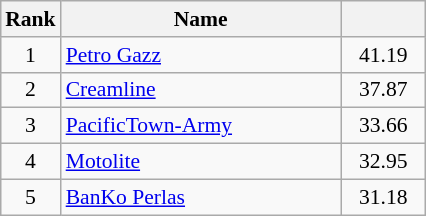<table class="wikitable" style="margin:0.5em auto;width=480;font-size:90%">
<tr>
<th width=30>Rank</th>
<th width=180>Name</th>
<th width=50></th>
</tr>
<tr>
<td align=center>1</td>
<td><a href='#'>Petro Gazz</a></td>
<td align=center>41.19</td>
</tr>
<tr>
<td align=center>2</td>
<td><a href='#'>Creamline</a></td>
<td align=center>37.87</td>
</tr>
<tr>
<td align=center>3</td>
<td><a href='#'>PacificTown-Army</a></td>
<td align=center>33.66</td>
</tr>
<tr>
<td align=center>4</td>
<td><a href='#'>Motolite</a></td>
<td align=center>32.95</td>
</tr>
<tr>
<td align=center>5</td>
<td><a href='#'>BanKo Perlas</a></td>
<td align=center>31.18</td>
</tr>
</table>
